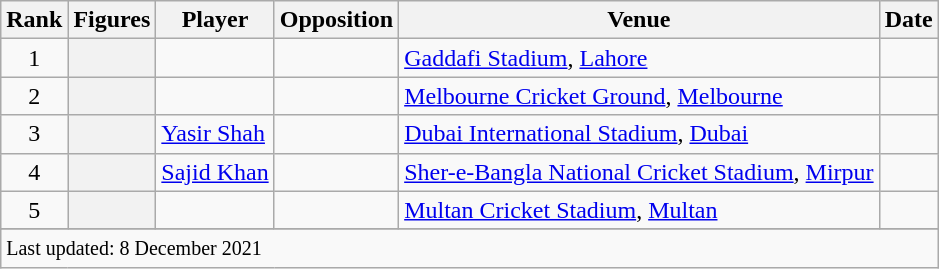<table class="wikitable plainrowheaders sortable">
<tr>
<th scope="col">Rank</th>
<th scope="col">Figures</th>
<th scope="col">Player</th>
<th scope="col">Opposition</th>
<th scope="col">Venue</th>
<th scope="col">Date</th>
</tr>
<tr>
<td align=center>1</td>
<th scope="row" style="text-align:center;"></th>
<td></td>
<td></td>
<td><a href='#'>Gaddafi Stadium</a>, <a href='#'>Lahore</a></td>
<td></td>
</tr>
<tr>
<td align=center>2</td>
<th scope="row" style="text-align:center;"></th>
<td></td>
<td></td>
<td><a href='#'>Melbourne Cricket Ground</a>, <a href='#'>Melbourne</a></td>
<td></td>
</tr>
<tr>
<td align=center>3</td>
<th scope="row" style="text-align:center;"></th>
<td><a href='#'>Yasir Shah</a></td>
<td></td>
<td><a href='#'>Dubai International Stadium</a>, <a href='#'>Dubai</a></td>
<td></td>
</tr>
<tr>
<td align=center>4</td>
<th scope="row" style="text-align:center;"></th>
<td><a href='#'>Sajid Khan</a></td>
<td></td>
<td><a href='#'>Sher-e-Bangla National Cricket Stadium</a>, <a href='#'>Mirpur</a></td>
<td></td>
</tr>
<tr>
<td align="center">5</td>
<th scope="row" style="text-align:center;"></th>
<td></td>
<td></td>
<td><a href='#'>Multan Cricket Stadium</a>, <a href='#'>Multan</a></td>
<td></td>
</tr>
<tr>
</tr>
<tr class="sortbottom">
<td colspan="6"><small>Last updated: 8 December 2021</small></td>
</tr>
</table>
